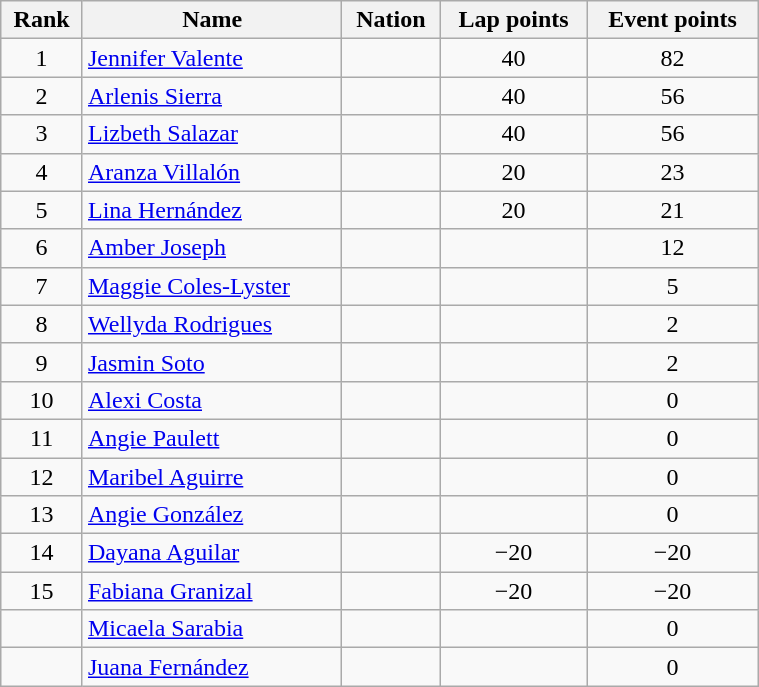<table class="wikitable sortable" style="text-align:center" width=40%>
<tr>
<th>Rank</th>
<th>Name</th>
<th>Nation</th>
<th>Lap points</th>
<th>Event points</th>
</tr>
<tr>
<td>1</td>
<td align=left><a href='#'>Jennifer Valente</a></td>
<td align=left></td>
<td>40</td>
<td>82</td>
</tr>
<tr>
<td>2</td>
<td align=left><a href='#'>Arlenis Sierra</a></td>
<td align=left></td>
<td>40</td>
<td>56</td>
</tr>
<tr>
<td>3</td>
<td align=left><a href='#'>Lizbeth Salazar</a></td>
<td align=left></td>
<td>40</td>
<td>56</td>
</tr>
<tr>
<td>4</td>
<td align=left><a href='#'>Aranza Villalón</a></td>
<td align=left></td>
<td>20</td>
<td>23</td>
</tr>
<tr>
<td>5</td>
<td align=left><a href='#'>Lina Hernández</a></td>
<td align=left></td>
<td>20</td>
<td>21</td>
</tr>
<tr>
<td>6</td>
<td align=left><a href='#'>Amber Joseph</a></td>
<td align=left></td>
<td></td>
<td>12</td>
</tr>
<tr>
<td>7</td>
<td align=left><a href='#'>Maggie Coles-Lyster</a></td>
<td align=left></td>
<td></td>
<td>5</td>
</tr>
<tr>
<td>8</td>
<td align=left><a href='#'>Wellyda Rodrigues</a></td>
<td align=left></td>
<td></td>
<td>2</td>
</tr>
<tr>
<td>9</td>
<td align=left><a href='#'>Jasmin Soto</a></td>
<td align=left></td>
<td></td>
<td>2</td>
</tr>
<tr>
<td>10</td>
<td align=left><a href='#'>Alexi Costa</a></td>
<td align=left></td>
<td></td>
<td>0</td>
</tr>
<tr>
<td>11</td>
<td align=left><a href='#'>Angie Paulett</a></td>
<td align=left></td>
<td></td>
<td>0</td>
</tr>
<tr>
<td>12</td>
<td align=left><a href='#'>Maribel Aguirre</a></td>
<td align=left></td>
<td></td>
<td>0</td>
</tr>
<tr>
<td>13</td>
<td align=left><a href='#'>Angie González</a></td>
<td align=left></td>
<td></td>
<td>0</td>
</tr>
<tr>
<td>14</td>
<td align=left><a href='#'>Dayana Aguilar</a></td>
<td align=left></td>
<td>−20</td>
<td>−20</td>
</tr>
<tr>
<td>15</td>
<td align=left><a href='#'>Fabiana Granizal</a></td>
<td align=left></td>
<td>−20</td>
<td>−20</td>
</tr>
<tr>
<td></td>
<td align=left><a href='#'>Micaela Sarabia</a></td>
<td align=left></td>
<td></td>
<td>0</td>
</tr>
<tr>
<td></td>
<td align=left><a href='#'>Juana Fernández</a></td>
<td align=left></td>
<td></td>
<td>0</td>
</tr>
</table>
